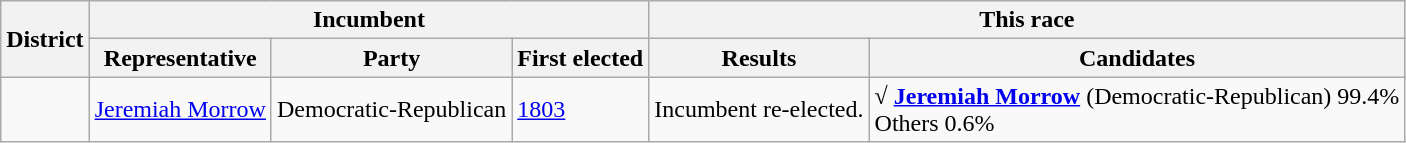<table class=wikitable>
<tr>
<th rowspan=2>District</th>
<th colspan=3>Incumbent</th>
<th colspan=2>This race</th>
</tr>
<tr>
<th>Representative</th>
<th>Party</th>
<th>First elected</th>
<th>Results</th>
<th>Candidates</th>
</tr>
<tr>
<td></td>
<td><a href='#'>Jeremiah Morrow</a></td>
<td>Democratic-Republican</td>
<td><a href='#'>1803</a></td>
<td>Incumbent re-elected.</td>
<td nowrap><strong>√ <a href='#'>Jeremiah Morrow</a></strong> (Democratic-Republican) 99.4%<br>Others 0.6%</td>
</tr>
</table>
